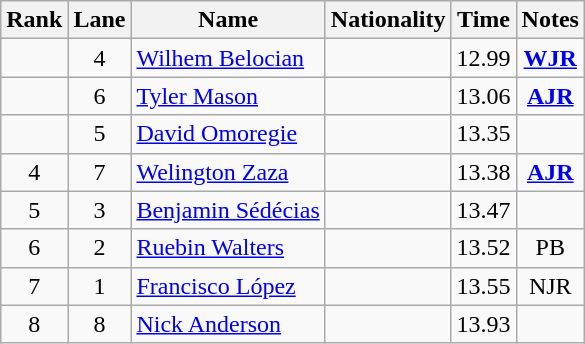<table class="wikitable sortable" style="text-align:center">
<tr>
<th>Rank</th>
<th>Lane</th>
<th>Name</th>
<th>Nationality</th>
<th>Time</th>
<th>Notes</th>
</tr>
<tr>
<td></td>
<td>4</td>
<td align=left><a href='#'>Wilhem Belocian</a></td>
<td align=left></td>
<td>12.99</td>
<td><a href='#'><strong>WJR</strong></a></td>
</tr>
<tr>
<td></td>
<td>6</td>
<td align=left><a href='#'>Tyler Mason</a></td>
<td align=left></td>
<td>13.06</td>
<td><a href='#'><strong>AJR</strong></a></td>
</tr>
<tr>
<td></td>
<td>5</td>
<td align=left><a href='#'>David Omoregie</a></td>
<td align=left></td>
<td>13.35</td>
<td></td>
</tr>
<tr>
<td>4</td>
<td>7</td>
<td align=left><a href='#'>Welington Zaza</a></td>
<td align=left></td>
<td>13.38</td>
<td><a href='#'><strong>AJR</strong></a></td>
</tr>
<tr>
<td>5</td>
<td>3</td>
<td align=left><a href='#'>Benjamin Sédécias</a></td>
<td align=left></td>
<td>13.47</td>
<td></td>
</tr>
<tr>
<td>6</td>
<td>2</td>
<td align=left><a href='#'>Ruebin Walters</a></td>
<td align=left></td>
<td>13.52</td>
<td>PB</td>
</tr>
<tr>
<td>7</td>
<td>1</td>
<td align=left><a href='#'>Francisco López</a></td>
<td align=left></td>
<td>13.55</td>
<td>NJR</td>
</tr>
<tr>
<td>8</td>
<td>8</td>
<td align=left><a href='#'>Nick Anderson</a></td>
<td align=left></td>
<td>13.93</td>
<td></td>
</tr>
</table>
